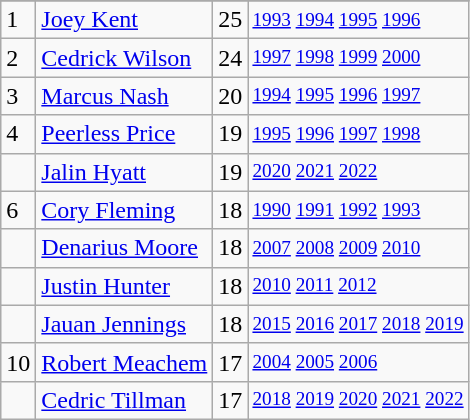<table class="wikitable">
<tr>
</tr>
<tr>
<td>1</td>
<td><a href='#'>Joey Kent</a></td>
<td>25</td>
<td style="font-size:80%;"><a href='#'>1993</a> <a href='#'>1994</a> <a href='#'>1995</a> <a href='#'>1996</a></td>
</tr>
<tr>
<td>2</td>
<td><a href='#'>Cedrick Wilson</a></td>
<td>24</td>
<td style="font-size:80%;"><a href='#'>1997</a> <a href='#'>1998</a> <a href='#'>1999</a> <a href='#'>2000</a></td>
</tr>
<tr>
<td>3</td>
<td><a href='#'>Marcus Nash</a></td>
<td>20</td>
<td style="font-size:80%;"><a href='#'>1994</a> <a href='#'>1995</a> <a href='#'>1996</a> <a href='#'>1997</a></td>
</tr>
<tr>
<td>4</td>
<td><a href='#'>Peerless Price</a></td>
<td>19</td>
<td style="font-size:80%;"><a href='#'>1995</a> <a href='#'>1996</a> <a href='#'>1997</a> <a href='#'>1998</a></td>
</tr>
<tr>
<td></td>
<td><a href='#'>Jalin Hyatt</a></td>
<td>19</td>
<td style="font-size:80%;"><a href='#'>2020</a> <a href='#'>2021</a> <a href='#'>2022</a></td>
</tr>
<tr>
<td>6</td>
<td><a href='#'>Cory Fleming</a></td>
<td>18</td>
<td style="font-size:80%;"><a href='#'>1990</a> <a href='#'>1991</a> <a href='#'>1992</a> <a href='#'>1993</a></td>
</tr>
<tr>
<td></td>
<td><a href='#'>Denarius Moore</a></td>
<td>18</td>
<td style="font-size:80%;"><a href='#'>2007</a> <a href='#'>2008</a> <a href='#'>2009</a> <a href='#'>2010</a></td>
</tr>
<tr>
<td></td>
<td><a href='#'>Justin Hunter</a></td>
<td>18</td>
<td style="font-size:80%;"><a href='#'>2010</a> <a href='#'>2011</a> <a href='#'>2012</a></td>
</tr>
<tr>
<td></td>
<td><a href='#'>Jauan Jennings</a></td>
<td>18</td>
<td style="font-size:80%;"><a href='#'>2015</a> <a href='#'>2016</a> <a href='#'>2017</a> <a href='#'>2018</a> <a href='#'>2019</a></td>
</tr>
<tr>
<td>10</td>
<td><a href='#'>Robert Meachem</a></td>
<td>17</td>
<td style="font-size:80%;"><a href='#'>2004</a> <a href='#'>2005</a> <a href='#'>2006</a></td>
</tr>
<tr>
<td></td>
<td><a href='#'>Cedric Tillman</a></td>
<td>17</td>
<td style="font-size:80%;"><a href='#'>2018</a> <a href='#'>2019</a> <a href='#'>2020</a> <a href='#'>2021</a> <a href='#'>2022</a></td>
</tr>
</table>
